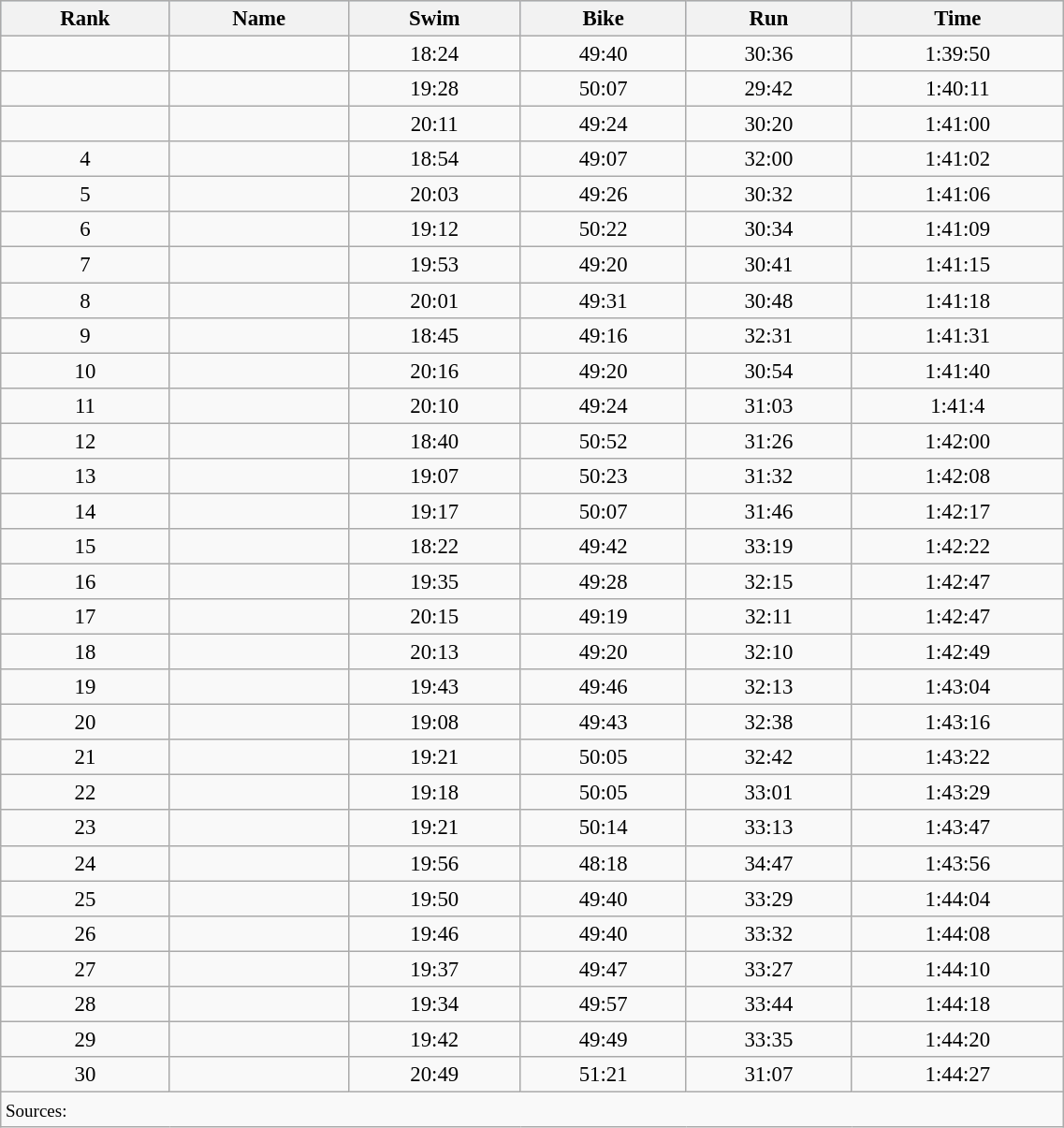<table class="wikitable sortable" style="font-size:95%" width="60%">
<tr bgcolor="lightsteelblue">
<th>Rank</th>
<th>Name</th>
<th>Swim</th>
<th>Bike</th>
<th>Run</th>
<th>Time</th>
</tr>
<tr align="center">
<td></td>
<td align="left"></td>
<td>18:24</td>
<td>49:40</td>
<td>30:36</td>
<td>1:39:50</td>
</tr>
<tr align="center">
<td></td>
<td align="left"></td>
<td>19:28</td>
<td>50:07</td>
<td>29:42</td>
<td>1:40:11</td>
</tr>
<tr align="center">
<td></td>
<td align="left"></td>
<td>20:11</td>
<td>49:24</td>
<td>30:20</td>
<td>1:41:00</td>
</tr>
<tr align="center">
<td>4</td>
<td align="left"></td>
<td>18:54</td>
<td>49:07</td>
<td>32:00</td>
<td>1:41:02</td>
</tr>
<tr align="center">
<td>5</td>
<td align="left"></td>
<td>20:03</td>
<td>49:26</td>
<td>30:32</td>
<td>1:41:06</td>
</tr>
<tr align="center">
<td>6</td>
<td align="left"></td>
<td>19:12</td>
<td>50:22</td>
<td>30:34</td>
<td>1:41:09</td>
</tr>
<tr align="center">
<td>7</td>
<td align="left"></td>
<td>19:53</td>
<td>49:20</td>
<td>30:41</td>
<td>1:41:15</td>
</tr>
<tr align="center">
<td>8</td>
<td align="left"></td>
<td>20:01</td>
<td>49:31</td>
<td>30:48</td>
<td>1:41:18</td>
</tr>
<tr align="center">
<td>9</td>
<td align="left"></td>
<td>18:45</td>
<td>49:16</td>
<td>32:31</td>
<td>1:41:31</td>
</tr>
<tr align="center">
<td>10</td>
<td align="left"></td>
<td>20:16</td>
<td>49:20</td>
<td>30:54</td>
<td>1:41:40</td>
</tr>
<tr align="center">
<td>11</td>
<td align="left"></td>
<td>20:10</td>
<td>49:24</td>
<td>31:03</td>
<td>1:41:4</td>
</tr>
<tr align="center">
<td>12</td>
<td align="left"></td>
<td>18:40</td>
<td>50:52</td>
<td>31:26</td>
<td>1:42:00</td>
</tr>
<tr align="center">
<td>13</td>
<td align="left"></td>
<td>19:07</td>
<td>50:23</td>
<td>31:32</td>
<td>1:42:08</td>
</tr>
<tr align="center">
<td>14</td>
<td align="left"></td>
<td>19:17</td>
<td>50:07</td>
<td>31:46</td>
<td>1:42:17</td>
</tr>
<tr align="center">
<td>15</td>
<td align="left"></td>
<td>18:22</td>
<td>49:42</td>
<td>33:19</td>
<td>1:42:22</td>
</tr>
<tr align="center">
<td>16</td>
<td align="left"></td>
<td>19:35</td>
<td>49:28</td>
<td>32:15</td>
<td>1:42:47</td>
</tr>
<tr align="center">
<td>17</td>
<td align="left"></td>
<td>20:15</td>
<td>49:19</td>
<td>32:11</td>
<td>1:42:47</td>
</tr>
<tr align="center">
<td>18</td>
<td align="left"></td>
<td>20:13</td>
<td>49:20</td>
<td>32:10</td>
<td>1:42:49</td>
</tr>
<tr align="center">
<td>19</td>
<td align="left"></td>
<td>19:43</td>
<td>49:46</td>
<td>32:13</td>
<td>1:43:04</td>
</tr>
<tr align="center">
<td>20</td>
<td align="left"></td>
<td>19:08</td>
<td>49:43</td>
<td>32:38</td>
<td>1:43:16</td>
</tr>
<tr align="center">
<td>21</td>
<td align="left"></td>
<td>19:21</td>
<td>50:05</td>
<td>32:42</td>
<td>1:43:22</td>
</tr>
<tr align="center">
<td>22</td>
<td align="left"></td>
<td>19:18</td>
<td>50:05</td>
<td>33:01</td>
<td>1:43:29</td>
</tr>
<tr align="center">
<td>23</td>
<td align="left"></td>
<td>19:21</td>
<td>50:14</td>
<td>33:13</td>
<td>1:43:47</td>
</tr>
<tr align="center">
<td>24</td>
<td align="left"></td>
<td>19:56</td>
<td>48:18</td>
<td>34:47</td>
<td>1:43:56</td>
</tr>
<tr align="center">
<td>25</td>
<td align="left"></td>
<td>19:50</td>
<td>49:40</td>
<td>33:29</td>
<td>1:44:04</td>
</tr>
<tr align="center">
<td>26</td>
<td align="left"></td>
<td>19:46</td>
<td>49:40</td>
<td>33:32</td>
<td>1:44:08</td>
</tr>
<tr align="center">
<td>27</td>
<td align="left"></td>
<td>19:37</td>
<td>49:47</td>
<td>33:27</td>
<td>1:44:10</td>
</tr>
<tr align="center">
<td>28</td>
<td align="left"></td>
<td>19:34</td>
<td>49:57</td>
<td>33:44</td>
<td>1:44:18</td>
</tr>
<tr align="center">
<td>29</td>
<td align="left"></td>
<td>19:42</td>
<td>49:49</td>
<td>33:35</td>
<td>1:44:20</td>
</tr>
<tr align="center">
<td>30</td>
<td align="left"></td>
<td>20:49</td>
<td>51:21</td>
<td>31:07</td>
<td>1:44:27</td>
</tr>
<tr class="sortbottom">
<td colspan="6"><small>Sources:</small></td>
</tr>
</table>
